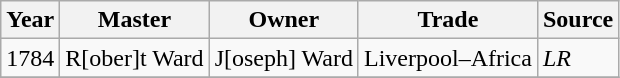<table class=" wikitable">
<tr>
<th>Year</th>
<th>Master</th>
<th>Owner</th>
<th>Trade</th>
<th>Source</th>
</tr>
<tr>
<td>1784</td>
<td>R[ober]t Ward</td>
<td>J[oseph] Ward</td>
<td>Liverpool–Africa</td>
<td><em>LR</em></td>
</tr>
<tr>
</tr>
</table>
